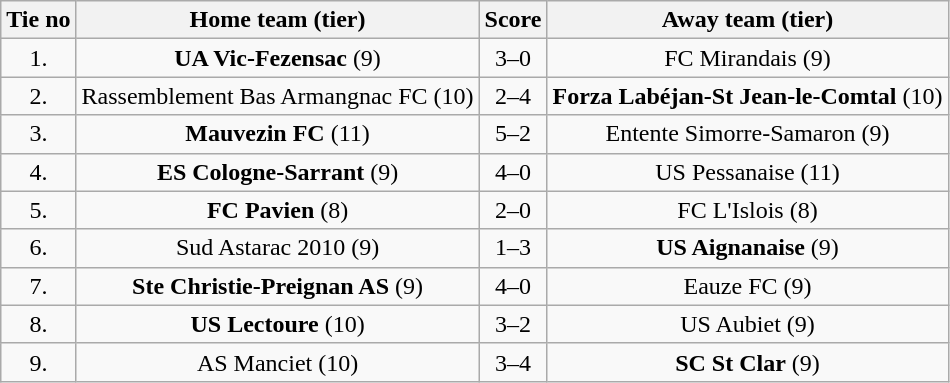<table class="wikitable" style="text-align: center">
<tr>
<th>Tie no</th>
<th>Home team (tier)</th>
<th>Score</th>
<th>Away team (tier)</th>
</tr>
<tr>
<td>1.</td>
<td><strong>UA Vic-Fezensac</strong> (9)</td>
<td>3–0</td>
<td>FC Mirandais (9)</td>
</tr>
<tr>
<td>2.</td>
<td>Rassemblement Bas Armangnac FC (10)</td>
<td>2–4</td>
<td><strong>Forza Labéjan-St Jean-le-Comtal</strong> (10)</td>
</tr>
<tr>
<td>3.</td>
<td><strong>Mauvezin FC</strong> (11)</td>
<td>5–2</td>
<td>Entente Simorre-Samaron (9)</td>
</tr>
<tr>
<td>4.</td>
<td><strong>ES Cologne-Sarrant</strong>  (9)</td>
<td>4–0</td>
<td>US Pessanaise (11)</td>
</tr>
<tr>
<td>5.</td>
<td><strong>FC Pavien</strong> (8)</td>
<td>2–0</td>
<td>FC L'Islois (8)</td>
</tr>
<tr>
<td>6.</td>
<td>Sud Astarac 2010 (9)</td>
<td>1–3</td>
<td><strong>US Aignanaise</strong> (9)</td>
</tr>
<tr>
<td>7.</td>
<td><strong>Ste Christie-Preignan AS</strong> (9)</td>
<td>4–0</td>
<td>Eauze FC (9)</td>
</tr>
<tr>
<td>8.</td>
<td><strong>US Lectoure</strong> (10)</td>
<td>3–2 </td>
<td>US Aubiet (9)</td>
</tr>
<tr>
<td>9.</td>
<td>AS Manciet (10)</td>
<td>3–4 </td>
<td><strong>SC St Clar</strong> (9)</td>
</tr>
</table>
